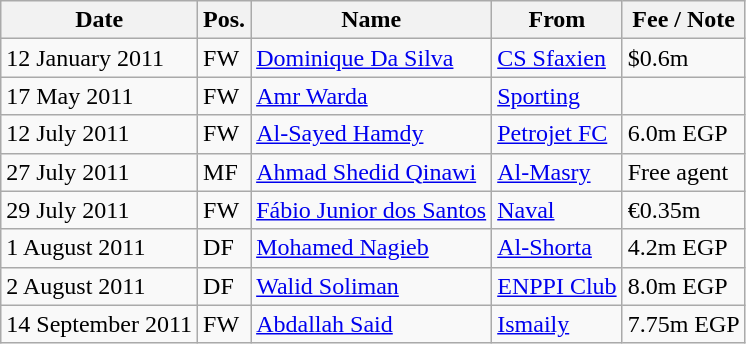<table class="wikitable">
<tr>
<th>Date</th>
<th>Pos.</th>
<th>Name</th>
<th>From</th>
<th>Fee / Note</th>
</tr>
<tr>
<td>12 January 2011</td>
<td>FW</td>
<td> <a href='#'>Dominique Da Silva</a></td>
<td> <a href='#'>CS Sfaxien</a></td>
<td>$0.6m</td>
</tr>
<tr>
<td>17 May 2011</td>
<td>FW</td>
<td> <a href='#'>Amr Warda</a></td>
<td> <a href='#'>Sporting</a></td>
<td></td>
</tr>
<tr>
<td>12 July 2011</td>
<td>FW</td>
<td> <a href='#'>Al-Sayed Hamdy</a></td>
<td> <a href='#'>Petrojet FC</a></td>
<td>6.0m EGP</td>
</tr>
<tr>
<td>27 July 2011</td>
<td>MF</td>
<td> <a href='#'>Ahmad Shedid Qinawi</a></td>
<td> <a href='#'>Al-Masry</a></td>
<td>Free agent</td>
</tr>
<tr>
<td>29 July 2011</td>
<td>FW</td>
<td> <a href='#'>Fábio Junior dos Santos</a></td>
<td> <a href='#'>Naval</a></td>
<td>€0.35m</td>
</tr>
<tr>
<td>1 August 2011</td>
<td>DF</td>
<td> <a href='#'>Mohamed Nagieb</a></td>
<td> <a href='#'>Al-Shorta</a></td>
<td>4.2m EGP</td>
</tr>
<tr>
<td>2 August 2011</td>
<td>DF</td>
<td> <a href='#'>Walid Soliman</a></td>
<td> <a href='#'>ENPPI Club</a></td>
<td>8.0m EGP</td>
</tr>
<tr>
<td>14 September 2011</td>
<td>FW</td>
<td> <a href='#'>Abdallah Said</a></td>
<td> <a href='#'>Ismaily</a></td>
<td>7.75m EGP</td>
</tr>
</table>
